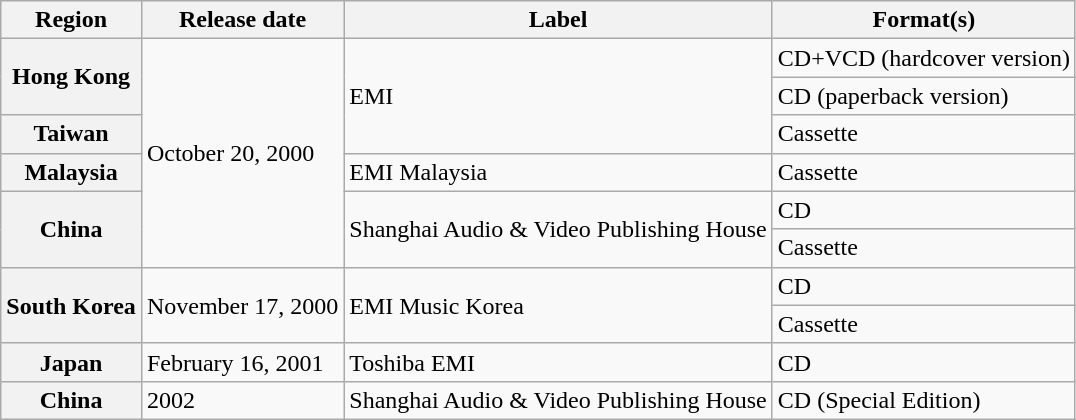<table class="wikitable plainrowheaders">
<tr>
<th>Region</th>
<th>Release date</th>
<th>Label</th>
<th>Format(s)</th>
</tr>
<tr>
<th scope="row" rowspan="2">Hong Kong</th>
<td rowspan="6">October 20, 2000</td>
<td rowspan="3">EMI</td>
<td>CD+VCD (hardcover version)</td>
</tr>
<tr>
<td>CD (paperback version)</td>
</tr>
<tr>
<th scope="row">Taiwan</th>
<td>Cassette</td>
</tr>
<tr>
<th scope="row">Malaysia</th>
<td>EMI Malaysia</td>
<td>Cassette</td>
</tr>
<tr>
<th scope="row" rowspan="2">China</th>
<td rowspan="2">Shanghai Audio & Video Publishing House</td>
<td>CD</td>
</tr>
<tr>
<td>Cassette</td>
</tr>
<tr>
<th scope="row" rowspan="2">South Korea</th>
<td rowspan="2">November 17, 2000</td>
<td rowspan="2">EMI Music Korea</td>
<td>CD</td>
</tr>
<tr>
<td>Cassette</td>
</tr>
<tr>
<th scope="row">Japan</th>
<td>February 16, 2001</td>
<td>Toshiba EMI</td>
<td>CD</td>
</tr>
<tr>
<th scope="row">China</th>
<td>2002</td>
<td>Shanghai Audio & Video Publishing House</td>
<td>CD (Special Edition)</td>
</tr>
</table>
